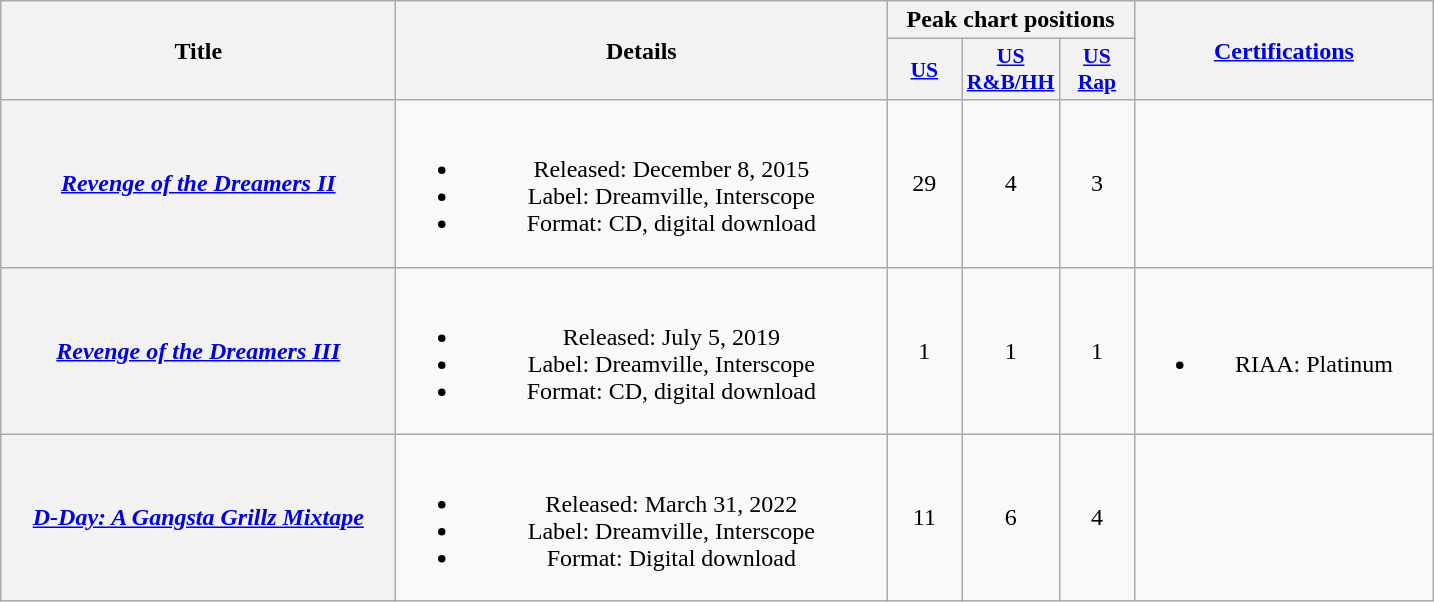<table class="wikitable plainrowheaders" style="text-align:center;">
<tr>
<th scope="col" rowspan="2" style="width:16em;">Title</th>
<th scope="col" rowspan="2" style="width:20em;">Details</th>
<th scope="col" colspan="3">Peak chart positions</th>
<th scope="col" rowspan="2" style="width:12em;"><a href='#'>Certifications</a></th>
</tr>
<tr>
<th scope="col" style="width:3em;font-size:90%;"><a href='#'>US</a><br></th>
<th scope="col" style="width:3em;font-size:90%;"><a href='#'>US<br>R&B/HH</a><br></th>
<th scope="col" style="width:3em;font-size:90%;"><a href='#'>US<br>Rap</a><br></th>
</tr>
<tr>
<th scope="row"><em><a href='#'>Revenge of the Dreamers II</a></em><br></th>
<td><br><ul><li>Released: December 8, 2015</li><li>Label: Dreamville, Interscope</li><li>Format: CD, digital download</li></ul></td>
<td>29</td>
<td>4</td>
<td>3</td>
<td></td>
</tr>
<tr>
<th scope="row"><em><a href='#'>Revenge of the Dreamers III</a></em><br></th>
<td><br><ul><li>Released: July 5, 2019</li><li>Label: Dreamville, Interscope</li><li>Format: CD, digital download</li></ul></td>
<td>1</td>
<td>1</td>
<td>1</td>
<td><br><ul><li>RIAA: Platinum</li></ul></td>
</tr>
<tr>
<th scope="row"><em><a href='#'>D-Day: A Gangsta Grillz Mixtape</a></em><br></th>
<td><br><ul><li>Released: March 31, 2022</li><li>Label: Dreamville, Interscope</li><li>Format: Digital download</li></ul></td>
<td>11</td>
<td>6</td>
<td>4</td>
<td></td>
</tr>
</table>
